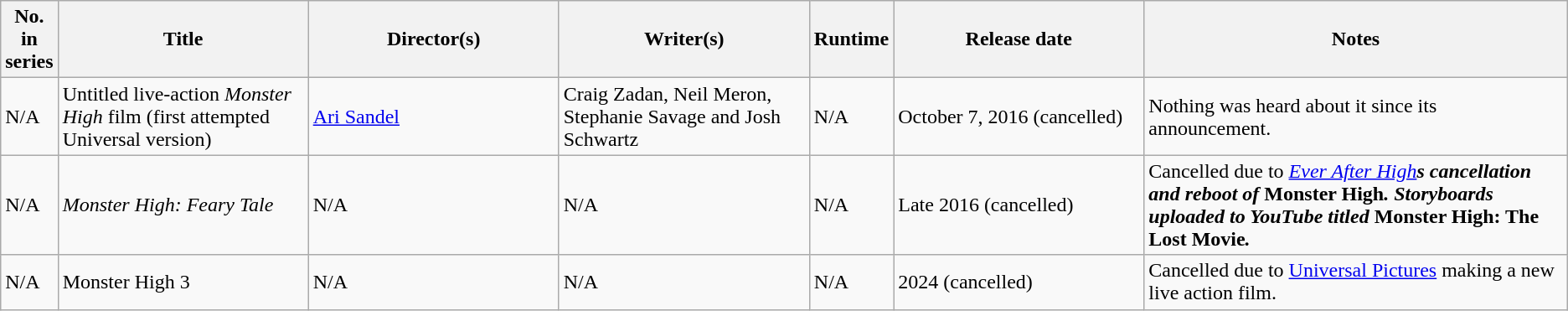<table class="wikitable sortable">
<tr>
<th style="width: 1em;">No. in series</th>
<th style="width: 12em;">Title</th>
<th style="width: 12em;">Director(s)</th>
<th style="width: 12em;">Writer(s)</th>
<th style="width: 3em;">Runtime</th>
<th style="width: 12em;">Release date</th>
<th>Notes</th>
</tr>
<tr>
<td>N/A</td>
<td>Untitled live-action <em>Monster High</em> film (first attempted Universal version)</td>
<td><a href='#'>Ari Sandel</a></td>
<td>Craig Zadan, Neil Meron, Stephanie Savage and Josh Schwartz</td>
<td>N/A</td>
<td>October 7, 2016 (cancelled)</td>
<td>Nothing was heard about it since its announcement.</td>
</tr>
<tr>
<td>N/A</td>
<td><em>Monster High: Feary Tale</em></td>
<td>N/A</td>
<td>N/A</td>
<td>N/A</td>
<td>Late 2016 (cancelled)</td>
<td>Cancelled due to <em><a href='#'>Ever After High</a><strong>s cancellation and reboot of </em>Monster High<em>. Storyboards uploaded to YouTube titled </em>Monster High: The Lost Movie<em>.</td>
</tr>
<tr>
<td>N/A</td>
<td></em>Monster High 3<em></td>
<td>N/A</td>
<td>N/A</td>
<td>N/A</td>
<td>2024 (cancelled)</td>
<td>Cancelled due to <a href='#'>Universal Pictures</a> making a new live action film.</td>
</tr>
</table>
